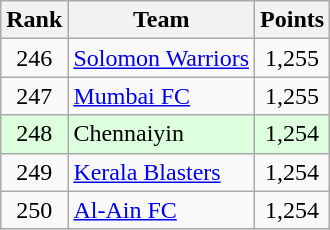<table class="wikitable" style="text-align: center;">
<tr>
<th>Rank</th>
<th>Team</th>
<th>Points</th>
</tr>
<tr>
<td>246</td>
<td align=left> <a href='#'>Solomon Warriors</a></td>
<td>1,255</td>
</tr>
<tr>
<td>247</td>
<td align=left> <a href='#'>Mumbai FC</a></td>
<td>1,255</td>
</tr>
<tr bgcolor="#ddffdd">
<td>248</td>
<td align=left> Chennaiyin</td>
<td>1,254</td>
</tr>
<tr>
<td>249</td>
<td align=left> <a href='#'>Kerala Blasters</a></td>
<td>1,254</td>
</tr>
<tr>
<td>250</td>
<td align=left> <a href='#'>Al-Ain FC</a></td>
<td>1,254</td>
</tr>
</table>
